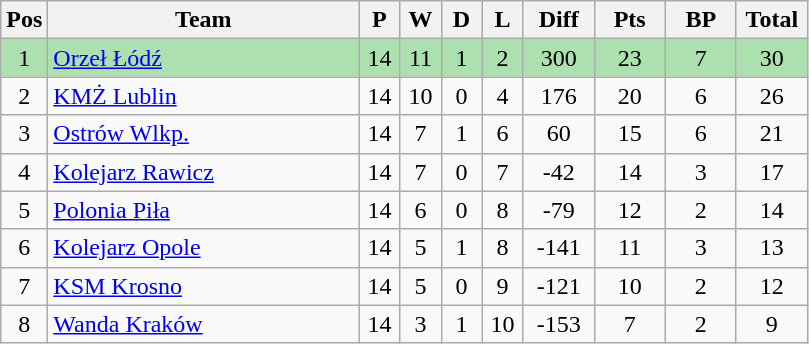<table class="wikitable" style="font-size: 100%">
<tr>
<th width=20>Pos</th>
<th width=200>Team</th>
<th width=20>P</th>
<th width=20>W</th>
<th width=20>D</th>
<th width=20>L</th>
<th width=40>Diff</th>
<th width=40>Pts</th>
<th width=40>BP</th>
<th width=40>Total</th>
</tr>
<tr align=center style="background:#ACE1AF;">
<td>1</td>
<td align="left"><a href='#'>Orzeł Łódź</a></td>
<td>14</td>
<td>11</td>
<td>1</td>
<td>2</td>
<td>300</td>
<td>23</td>
<td>7</td>
<td>30</td>
</tr>
<tr align=center>
<td>2</td>
<td align="left"><a href='#'>KMŻ Lublin</a></td>
<td>14</td>
<td>10</td>
<td>0</td>
<td>4</td>
<td>176</td>
<td>20</td>
<td>6</td>
<td>26</td>
</tr>
<tr align=center>
<td>3</td>
<td align="left"><a href='#'>Ostrów Wlkp.</a></td>
<td>14</td>
<td>7</td>
<td>1</td>
<td>6</td>
<td>60</td>
<td>15</td>
<td>6</td>
<td>21</td>
</tr>
<tr align=center>
<td>4</td>
<td align="left"><a href='#'>Kolejarz Rawicz</a></td>
<td>14</td>
<td>7</td>
<td>0</td>
<td>7</td>
<td>-42</td>
<td>14</td>
<td>3</td>
<td>17</td>
</tr>
<tr align=center>
<td>5</td>
<td align="left"><a href='#'>Polonia Piła</a></td>
<td>14</td>
<td>6</td>
<td>0</td>
<td>8</td>
<td>-79</td>
<td>12</td>
<td>2</td>
<td>14</td>
</tr>
<tr align=center>
<td>6</td>
<td align="left"><a href='#'>Kolejarz Opole</a></td>
<td>14</td>
<td>5</td>
<td>1</td>
<td>8</td>
<td>-141</td>
<td>11</td>
<td>3</td>
<td>13</td>
</tr>
<tr align=center>
<td>7</td>
<td align="left"><a href='#'>KSM Krosno</a></td>
<td>14</td>
<td>5</td>
<td>0</td>
<td>9</td>
<td>-121</td>
<td>10</td>
<td>2</td>
<td>12</td>
</tr>
<tr align=center>
<td>8</td>
<td align="left"><a href='#'>Wanda Kraków</a></td>
<td>14</td>
<td>3</td>
<td>1</td>
<td>10</td>
<td>-153</td>
<td>7</td>
<td>2</td>
<td>9</td>
</tr>
</table>
